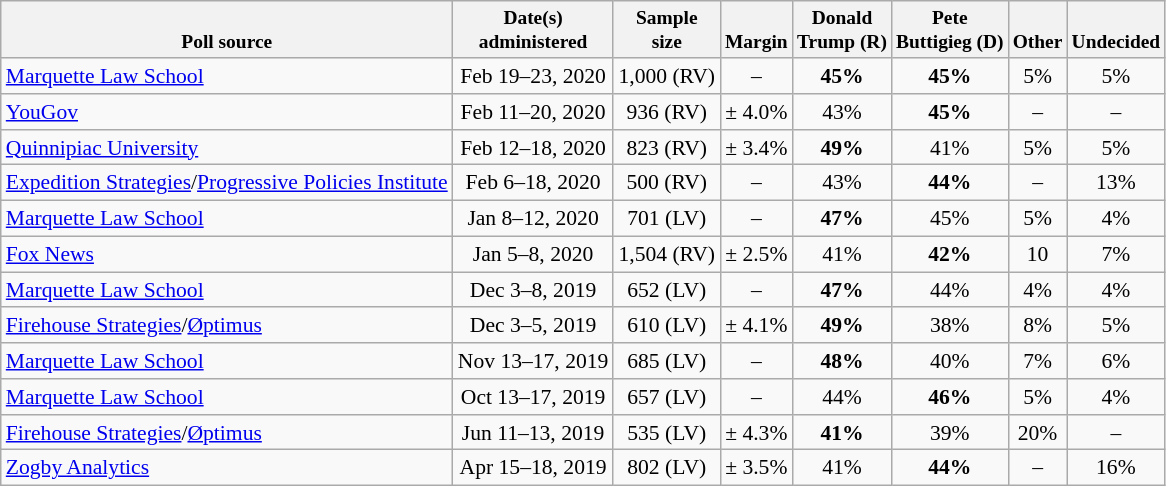<table class="wikitable" style="font-size:90%;text-align:center;">
<tr valign=bottom style="font-size:90%;">
<th>Poll source</th>
<th>Date(s)<br>administered</th>
<th>Sample<br>size</th>
<th>Margin<br></th>
<th>Donald<br>Trump (R)</th>
<th>Pete<br>Buttigieg (D)</th>
<th>Other</th>
<th>Undecided</th>
</tr>
<tr>
<td style="text-align:left;"><a href='#'>Marquette Law School</a></td>
<td>Feb 19–23, 2020</td>
<td>1,000 (RV)</td>
<td>–</td>
<td><strong>45%</strong></td>
<td><strong>45%</strong></td>
<td>5%</td>
<td>5%</td>
</tr>
<tr>
<td style="text-align:left;"><a href='#'>YouGov</a></td>
<td>Feb 11–20, 2020</td>
<td>936 (RV)</td>
<td>± 4.0%</td>
<td>43%</td>
<td><strong>45%</strong></td>
<td>–</td>
<td>–</td>
</tr>
<tr>
<td style="text-align:left;"><a href='#'>Quinnipiac University</a></td>
<td>Feb 12–18, 2020</td>
<td>823 (RV)</td>
<td>± 3.4%</td>
<td><strong>49%</strong></td>
<td>41%</td>
<td>5%</td>
<td>5%</td>
</tr>
<tr>
<td style="text-align:left;"><a href='#'>Expedition Strategies</a>/<a href='#'>Progressive Policies Institute</a></td>
<td>Feb 6–18, 2020</td>
<td>500 (RV)</td>
<td>–</td>
<td>43%</td>
<td><strong>44%</strong></td>
<td>–</td>
<td>13%</td>
</tr>
<tr>
<td style="text-align:left;"><a href='#'>Marquette Law School</a></td>
<td>Jan 8–12, 2020</td>
<td>701 (LV)</td>
<td>–</td>
<td><strong>47%</strong></td>
<td>45%</td>
<td>5%</td>
<td>4%</td>
</tr>
<tr>
<td style="text-align:left;"><a href='#'>Fox News</a></td>
<td>Jan 5–8, 2020</td>
<td>1,504 (RV)</td>
<td>± 2.5%</td>
<td>41%</td>
<td><strong>42%</strong></td>
<td>10</td>
<td>7%</td>
</tr>
<tr>
<td style="text-align:left;"><a href='#'>Marquette Law School</a></td>
<td>Dec 3–8, 2019</td>
<td>652 (LV)</td>
<td>–</td>
<td><strong>47%</strong></td>
<td>44%</td>
<td>4%</td>
<td>4%</td>
</tr>
<tr>
<td style="text-align:left;"><a href='#'>Firehouse Strategies</a>/<a href='#'>Øptimus</a></td>
<td>Dec 3–5, 2019</td>
<td>610 (LV)</td>
<td>± 4.1%</td>
<td><strong>49%</strong></td>
<td>38%</td>
<td>8%</td>
<td>5%</td>
</tr>
<tr>
<td style="text-align:left;"><a href='#'>Marquette Law School</a></td>
<td>Nov 13–17, 2019</td>
<td>685 (LV)</td>
<td>–</td>
<td><strong>48%</strong></td>
<td>40%</td>
<td>7%</td>
<td>6%</td>
</tr>
<tr>
<td style="text-align:left;"><a href='#'>Marquette Law School</a></td>
<td>Oct 13–17, 2019</td>
<td>657 (LV)</td>
<td>–</td>
<td>44%</td>
<td><strong>46%</strong></td>
<td>5%</td>
<td>4%</td>
</tr>
<tr>
<td style="text-align:left;"><a href='#'>Firehouse Strategies</a>/<a href='#'>Øptimus</a></td>
<td>Jun 11–13, 2019</td>
<td>535 (LV)</td>
<td>± 4.3%</td>
<td><strong>41%</strong></td>
<td>39%</td>
<td>20%</td>
<td>–</td>
</tr>
<tr>
<td style="text-align:left;"><a href='#'>Zogby Analytics</a></td>
<td>Apr 15–18, 2019</td>
<td>802 (LV)</td>
<td>± 3.5%</td>
<td>41%</td>
<td><strong>44%</strong></td>
<td>–</td>
<td>16%</td>
</tr>
</table>
